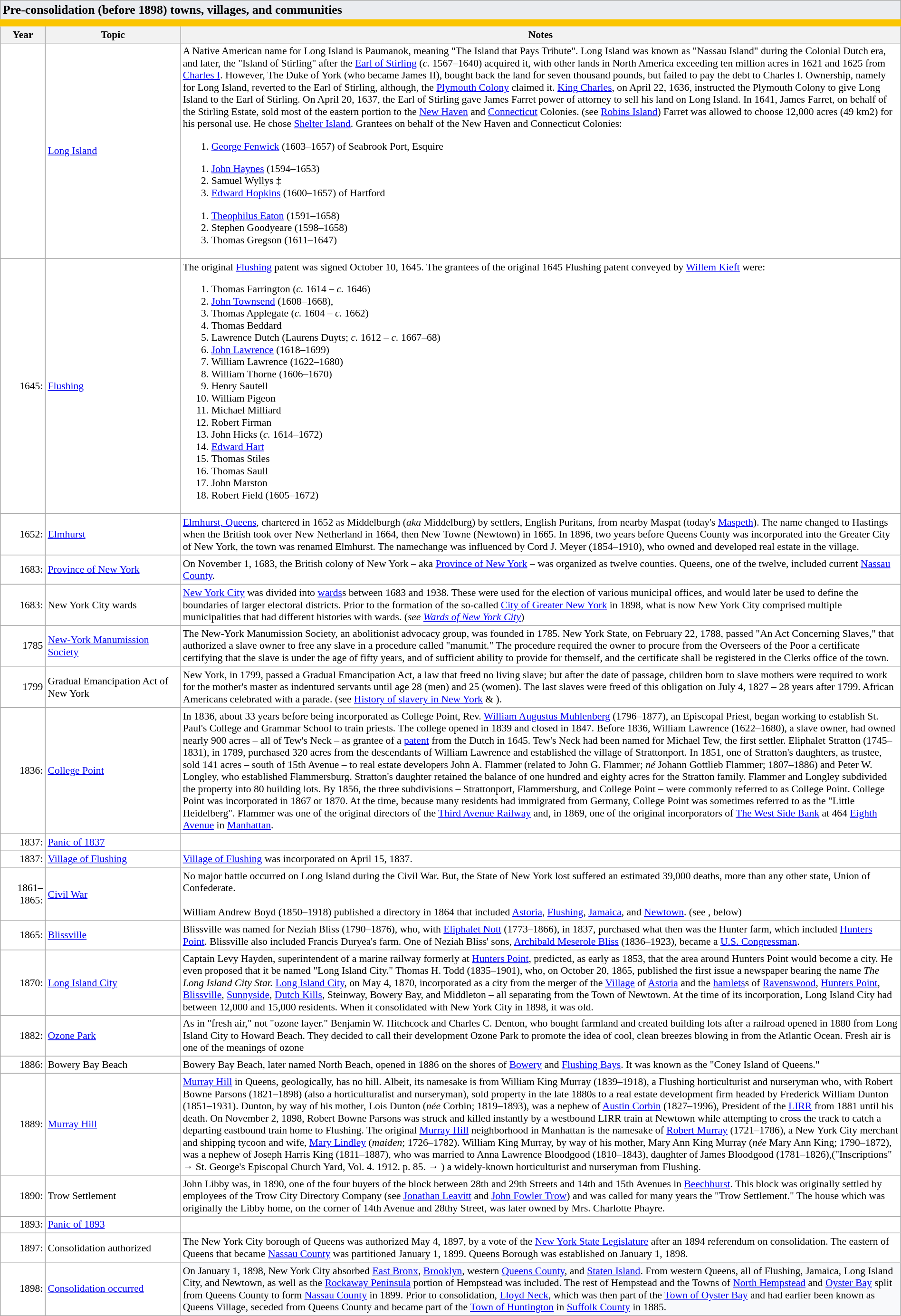<table class="wikitable sortable collapsible static-row-numbers" cellpadding="1" style="color: black; background-color: #FFFFFF; font-size: 90%; width:100%">
<tr class="static-row-header" style="text-align:center;vertical-align:bottom;">
<th style="text-align:left; background:#eaecf0; border-style: solid; border-width: 0px 0px 0px 0px" colspan=3><big><strong> Pre-consolidation (before 1898) towns, villages, and communities</strong></big></th>
</tr>
<tr class="static-row-header" style="text-align:center;vertical-align:bottom;border-style: solid; border-color: #fbc500; border-width: 10px 0px 0px 0px;">
<th>Year</th>
<th>Topic</th>
<th>Notes</th>
</tr>
<tr>
<td width="5%" style="text-align:right"></td>
<td width="15%"><a href='#'>Long Island</a></td>
<td width="80%" style="text-align:left; border: 1px darkgray; border-style: none none solid none;">A Native American name for Long Island is Paumanok, meaning "The Island that Pays Tribute". Long Island was known as "Nassau Island" during the Colonial Dutch era, and later, the "Island of Stirling" after the <a href='#'>Earl of Stirling</a> (<em>c.</em> 1567–1640) acquired it, with other lands in North America exceeding ten million acres in 1621 and 1625 from <a href='#'>Charles I</a>. However, The Duke of York (who became James II), bought back the land for seven thousand pounds, but failed to pay the debt to Charles I. Ownership, namely for Long Island, reverted to the Earl of Stirling, although, the <a href='#'>Plymouth Colony</a> claimed it. <a href='#'>King Charles</a>, on April 22, 1636, instructed the Plymouth Colony to give Long Island to the Earl of Stirling. On April 20, 1637, the Earl of Stirling gave James Farret power of attorney to sell his land on Long Island. In 1641, James Farret, on behalf of the Stirling Estate, sold most of the eastern portion to the <a href='#'>New Haven</a> and <a href='#'>Connecticut</a> Colonies. (see <a href='#'>Robins Island</a>) Farret was allowed to choose 12,000 acres (49 km2) for his personal use. He chose <a href='#'>Shelter Island</a>. Grantees on behalf of the New Haven and Connecticut Colonies:<br><ol>
<li> <a href='#'>George Fenwick</a> (1603–1657) of Seabrook Port, Esquire</li></ol><ol>
<li> <a href='#'>John Haynes</a> (1594–1653)</li>
<li> Samuel Wyllys ‡</li>
<li> <a href='#'>Edward Hopkins</a> (1600–1657) of Hartford</li></ol><ol>
<li> <a href='#'>Theophilus Eaton</a> (1591–1658)</li>
<li> Stephen Goodyeare (1598–1658)</li>
<li> Thomas Gregson (1611–1647)</li></ol>


</td>
</tr>
<tr>
<td width="5%" style="text-align:right">1645:</td>
<td width="15%"><a href='#'>Flushing</a></td>
<td width="80%">The original <a href='#'>Flushing</a> patent was signed October 10, 1645. The grantees of the original 1645 Flushing patent conveyed by <a href='#'>Willem Kieft</a> were:<br>
<ol>
<li> Thomas Farrington (<em>c.</em> 1614 – <em>c.</em> 1646)</li>
<li> <a href='#'>John Townsend</a> (1608–1668),</li>
<li> Thomas Applegate (<em>c.</em> 1604 – <em>c.</em> 1662)</li>
<li> Thomas Beddard</li>
<li> Lawrence Dutch (Laurens Duyts; <em>c.</em> 1612 – <em>c.</em> 1667–68)</li>
<li> <a href='#'>John Lawrence</a> (1618–1699)</li>
<li> William Lawrence (1622–1680)</li>
<li> William Thorne (1606–1670)</li>
<li> Henry Sautell</li>
<li> William Pigeon</li>
<li> Michael Milliard</li>
<li> Robert Firman</li>
<li> John Hicks (<em>c.</em> 1614–1672)</li>
<li> <a href='#'>Edward Hart</a></li>
<li> Thomas Stiles</li>
<li> Thomas Saull</li>
<li> John Marston</li>
<li> Robert Field (1605–1672)</li>
</ol>
</td>
</tr>
<tr>
<td width="5%" style="text-align:right">1652:</td>
<td width="15%"><a href='#'>Elmhurst</a></td>
<td width="80%" style="text-align:left; border: 1px darkgray; border-style: none none solid none;"><a href='#'>Elmhurst, Queens</a>, chartered in 1652 as Middelburgh (<em>aka</em> Middelburg) by settlers, English Puritans, from nearby Maspat (today's <a href='#'>Maspeth</a>). The name changed to Hastings when the British took over New Netherland in 1664, then New Towne (Newtown) in 1665. In 1896, two years before Queens County was incorporated into the Greater City of New York, the town was renamed Elmhurst. The namechange was influenced by Cord J. Meyer (1854–1910), who owned and developed real estate in the village.</td>
</tr>
<tr>
<td width="5%" style="text-align:right">1683:</td>
<td width="15%" style="text-align:left"><a href='#'>Province of New York</a></td>
<td width="80%" style="text-align:left; border: 1px darkgray; border-style: none none solid none;">On November 1, 1683, the British colony of New York – aka <a href='#'>Province of New York</a> – was organized as twelve counties. Queens, one of the twelve, included current <a href='#'>Nassau County</a>.</td>
</tr>
<tr>
<td width="5%" style="text-align:right">1683:</td>
<td width="15%" style="text-align:left">New York City wards</td>
<td width="80%" style="text-align:left; border: 1px darkgray; border-style: none none solid none;"><a href='#'>New York City</a> was divided into <a href='#'>wards</a>s between 1683 and 1938. These were used for the election of various municipal offices, and would later be used to define the boundaries of larger electoral districts. Prior to the formation of the so-called <a href='#'>City of Greater New York</a> in 1898, what is now New York City comprised multiple municipalities that had different histories with wards. (<em>see <a href='#'>Wards of New York City</a></em>)</td>
</tr>
<tr>
<td width="5%" style="text-align:right">1785</td>
<td width="15%"><a href='#'>New-York Manumission Society</a></td>
<td width="80%">The New-York Manumission Society, an abolitionist advocacy group, was founded in 1785. New York State, on February 22, 1788, passed "An Act Concerning Slaves," that authorized a slave owner to free any slave in a procedure called "manumit." The procedure required the owner to procure from the Overseers of the Poor a certificate certifying that the slave is under the age of fifty years, and of sufficient ability to provide for themself, and the certificate shall be registered in the Clerks office of the town.</td>
</tr>
<tr>
<td width="5%" style="text-align:right">1799</td>
<td width="15%">Gradual Emancipation Act of New York</td>
<td width="80%">New York, in 1799, passed a Gradual Emancipation Act, a law that freed no living slave; but after the date of passage, children born to slave mothers were required to work for the mother's master as indentured servants until age 28 (men) and 25 (women). The last slaves were freed of this obligation on July 4, 1827 – 28 years after 1799. African Americans celebrated with a parade. (see <a href='#'>History of slavery in New York</a> & ).</td>
</tr>
<tr>
<td width="5%" style="text-align:right">1836:</td>
<td width="15%"><a href='#'>College Point</a></td>
<td width="80%">In 1836, about 33 years before being incorporated as College Point, Rev. <a href='#'>William Augustus Muhlenberg</a> (1796–1877), an Episcopal Priest, began working to establish St. Paul's College and Grammar School to train priests. The college opened in 1839 and closed in 1847. Before 1836, William Lawrence (1622–1680), a slave owner, had owned nearly 900 acres – all of Tew's Neck – as grantee of a <a href='#'>patent</a> from the Dutch in 1645. Tew's Neck had been named for Michael Tew, the first settler. Eliphalet Stratton (1745–1831), in 1789, purchased 320 acres from the descendants of William Lawrence and established the village of Strattonport. In 1851, one of Stratton's daughters, as trustee, sold 141 acres – south of 15th Avenue – to real estate developers John A. Flammer (related to John G. Flammer; <em>né</em> Johann Gottlieb Flammer; 1807–1886) and Peter W. Longley, who established Flammersburg. Stratton's daughter retained the balance of one hundred and eighty acres for the Stratton family. Flammer and Longley subdivided the property into 80 building lots. By 1856, the three subdivisions – Strattonport, Flammersburg, and College Point – were commonly referred to as College Point. College Point was incorporated in 1867 or 1870. At the time, because many residents had immigrated from Germany, College Point was sometimes referred to as the "Little Heidelberg". Flammer was one of the original directors of the <a href='#'>Third Avenue Railway</a> and, in 1869, one of the original incorporators of <a href='#'>The West Side Bank</a> at 464 <a href='#'>Eighth Avenue</a> in <a href='#'>Manhattan</a>.</td>
</tr>
<tr>
<td width="5%" style="text-align:right">1837:</td>
<td width="15%"><a href='#'>Panic of 1837</a></td>
<td width="80%"></td>
</tr>
<tr>
<td width="5%" style="text-align:right">1837:</td>
<td width="15%"><a href='#'>Village of Flushing</a></td>
<td width="80%"><a href='#'>Village of Flushing</a> was incorporated on April 15, 1837.</td>
</tr>
<tr>
<td width="5%" style="text-align:right">1861–1865:</td>
<td width="15%"><a href='#'>Civil War</a></td>
<td width="80%">No major battle occurred on Long Island during the Civil War. But, the State of New York lost suffered an estimated 39,000 deaths, more than any other state, Union of Confederate.<br><br>William Andrew Boyd (1850–1918) published a directory in 1864 that included <a href='#'>Astoria</a>, <a href='#'>Flushing</a>, <a href='#'>Jamaica</a>, and <a href='#'>Newtown</a>. (see , below)</td>
</tr>
<tr>
<td width="5%" style="text-align:right">1865:</td>
<td width="15%"><a href='#'>Blissville</a></td>
<td width="80%">Blissville was named for Neziah Bliss (1790–1876), who, with <a href='#'>Eliphalet Nott</a> (1773–1866), in 1837, purchased what then was the Hunter farm, which included <a href='#'>Hunters Point</a>. Blissville also included Francis Duryea's farm. One of Neziah Bliss' sons, <a href='#'>Archibald Meserole Bliss</a> (1836–1923), became a <a href='#'>U.S. Congressman</a>.</td>
</tr>
<tr>
<td width="5%" style="text-align:right">1870:</td>
<td width="15%" style="text-align:left"><a href='#'>Long Island City</a></td>
<td width="80%" style="text-align:left; border: 1px darkgray; border-style: none none solid none;">Captain Levy Hayden, superintendent of a marine railway formerly at <a href='#'>Hunters Point</a>, predicted, as early as 1853, that the area around Hunters Point would become a city. He even proposed that it be named "Long Island City." Thomas H. Todd (1835–1901), who, on October 20, 1865, published the first issue a newspaper bearing the name <em>The Long Island City Star.</em> <a href='#'>Long Island City</a>, on May 4, 1870, incorporated as a city from the merger of the <a href='#'>Village</a> of <a href='#'>Astoria</a> and the <a href='#'>hamlets</a>s of <a href='#'>Ravenswood</a>, <a href='#'>Hunters Point</a>, <a href='#'>Blissville</a>, <a href='#'>Sunnyside</a>, <a href='#'>Dutch Kills</a>, Steinway, Bowery Bay, and Middleton – all separating from the Town of Newtown. At the time of its incorporation, Long Island City had between 12,000 and 15,000 residents. When it consolidated with New York City in 1898, it was  old.</td>
</tr>
<tr>
<td width="5%" style="text-align:right">1882:</td>
<td width="15%"><a href='#'>Ozone Park</a></td>
<td width="80%">As in "fresh air," not "ozone layer." Benjamin W. Hitchcock and Charles C. Denton, who bought farmland and created building lots after a railroad opened in 1880 from Long Island City to Howard Beach. They decided to call their development Ozone Park to promote the idea of cool, clean breezes blowing in from the Atlantic Ocean. Fresh air is one of the meanings of ozone</td>
</tr>
<tr>
<td width="5%" style="text-align:right">1886:</td>
<td width="15%" style="text-align:left">Bowery Bay Beach</td>
<td width="80%" style="text-align:left; border: 1px darkgray; border-style: none none solid none;">Bowery Bay Beach, later named North Beach, opened in 1886 on the shores of <a href='#'>Bowery</a> and <a href='#'>Flushing Bays</a>. It was known as the "Coney Island of Queens."</td>
</tr>
<tr>
<td width="5%" style="text-align:right">1889:</td>
<td width="15%"><a href='#'>Murray Hill</a></td>
<td width="80%"><a href='#'>Murray Hill</a> in Queens, geologically, has no hill. Albeit, its namesake is from William King Murray (1839–1918), a Flushing horticulturist and nurseryman who, with Robert Bowne Parsons (1821–1898) (also a horticulturalist and nurseryman), sold property in the late 1880s to a real estate development firm headed by Frederick William Dunton (1851–1931). Dunton, by way of his mother, Lois Dunton (<em>née</em> Corbin; 1819–1893), was a nephew of <a href='#'>Austin Corbin</a> (1827–1996), President of the <a href='#'>LIRR</a> from 1881 until his death. On November 2, 1898, Robert Bowne Parsons was struck and killed instantly by a westbound LIRR train at Newtown while attempting to cross the track to catch a departing eastbound train home to Flushing. The original <a href='#'>Murray Hill</a> neighborhood in Manhattan is the namesake of <a href='#'>Robert Murray</a> (1721–1786), a New York City merchant and shipping tycoon and wife, <a href='#'>Mary Lindley</a> (<em>maiden</em>; 1726–1782). William King Murray, by way of his mother, Mary Ann King Murray (<em>née</em> Mary Ann King; 1790–1872), was a nephew of Joseph Harris King (1811–1887), who was married to Anna Lawrence Bloodgood (1810–1843), daughter of James Bloodgood (1781–1826),("Inscriptions" → St. George's Episcopal Church Yard, Vol. 4. 1912. p. 85. → ) a widely-known horticulturist and nurseryman from Flushing.</td>
</tr>
<tr>
<td width="5%" style="text-align:right">1890:</td>
<td width="15%" style="text-align:left">Trow Settlement</td>
<td width="80%" style="text-align:left">John Libby was, in 1890, one of the four buyers of the block between 28th and 29th Streets and 14th and 15th Avenues in <a href='#'>Beechhurst</a>. This block was originally settled by employees of the Trow City Directory Company (see <a href='#'>Jonathan Leavitt</a> and <a href='#'>John Fowler Trow</a>) and was called for many years the "Trow Settlement." The house which was originally the Libby home, on the corner of 14th Avenue and 28thy Street, was later owned by Mrs. Charlotte Phayre.</td>
</tr>
<tr>
<td width="5%" style="text-align:right">1893:</td>
<td width="15%" style="text-align:left"><a href='#'>Panic of 1893</a></td>
<td width="80%" style="text-align:left; border: 1px darkgray; border-style: none none solid none;"></td>
</tr>
<tr>
<td width="5%" style="text-align:right">1897:</td>
<td width="15%" style="text-align:left">Consolidation authorized</td>
<td width="80%" style="text-align:left; border: 1px darkgray; border-style: none none solid none;">The New York City borough of Queens was authorized May 4, 1897, by a vote of the <a href='#'>New York State Legislature</a> after an 1894 referendum on consolidation. The eastern  of Queens that became <a href='#'>Nassau County</a> was partitioned January 1, 1899. Queens Borough was established on January 1, 1898.</td>
</tr>
<tr>
<td width="5%" style="text-align:right">1898:</td>
<td width="15%" style="text-align:left"><a href='#'>Consolidation occurred</a></td>
<td width="80%" style="text-align:left; border: 1px darkgray; border-style: none none solid none; background-color: #F8F9FB;">On January 1, 1898, New York City absorbed <a href='#'>East Bronx</a>, <a href='#'>Brooklyn</a>, western <a href='#'>Queens County</a>, and <a href='#'>Staten Island</a>. From western Queens, all of Flushing, Jamaica, Long Island City, and Newtown, as well as the <a href='#'>Rockaway Peninsula</a> portion of Hempstead was included. The rest of Hempstead and the Towns of <a href='#'>North Hempstead</a> and <a href='#'>Oyster Bay</a> split from Queens County to form <a href='#'>Nassau County</a> in 1899. Prior to consolidation, <a href='#'>Lloyd Neck</a>, which was then part of the <a href='#'>Town of Oyster Bay</a> and had earlier been known as Queens Village, seceded from Queens County and became part of the <a href='#'>Town of Huntington</a> in <a href='#'>Suffolk County</a> in 1885.</td>
</tr>
</table>
